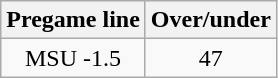<table class="wikitable">
<tr align="center">
<th style=>Pregame line</th>
<th style=>Over/under</th>
</tr>
<tr align="center">
<td>MSU -1.5</td>
<td>47</td>
</tr>
</table>
